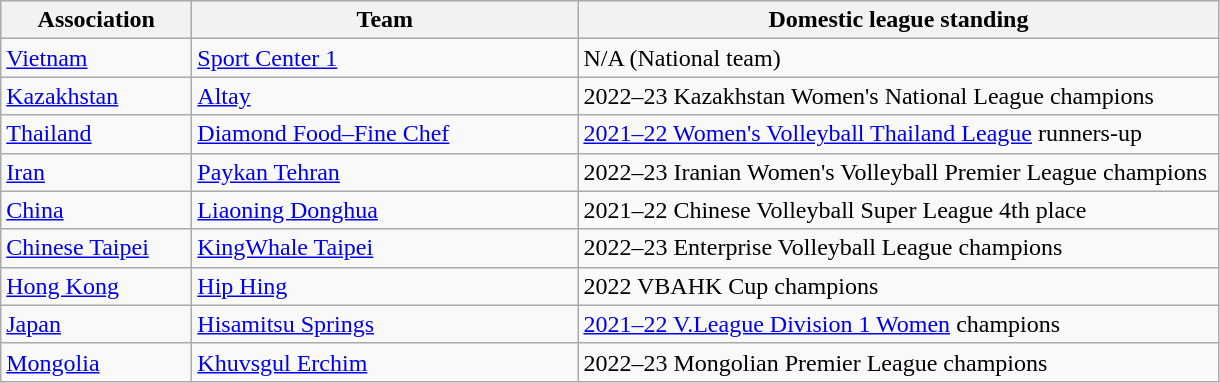<table class="wikitable">
<tr>
<th width=120>Association</th>
<th width=250>Team</th>
<th width=420>Domestic league standing</th>
</tr>
<tr>
<td> <a href='#'>Vietnam</a></td>
<td><a href='#'>Sport Center 1</a></td>
<td>N/A (National team)</td>
</tr>
<tr>
<td> <a href='#'>Kazakhstan</a></td>
<td><a href='#'>Altay</a></td>
<td>2022–23 Kazakhstan Women's National League champions</td>
</tr>
<tr>
<td> <a href='#'>Thailand</a></td>
<td><a href='#'>Diamond Food–Fine Chef</a></td>
<td><a href='#'>2021–22 Women's Volleyball Thailand League</a> runners-up</td>
</tr>
<tr>
<td> <a href='#'>Iran</a></td>
<td><a href='#'>Paykan Tehran</a></td>
<td>2022–23 Iranian Women's Volleyball Premier League champions</td>
</tr>
<tr>
<td> <a href='#'>China</a></td>
<td><a href='#'>Liaoning Donghua</a></td>
<td>2021–22 Chinese Volleyball Super League 4th place</td>
</tr>
<tr>
<td> <a href='#'>Chinese Taipei</a></td>
<td><a href='#'>KingWhale Taipei</a></td>
<td>2022–23 Enterprise Volleyball League champions</td>
</tr>
<tr>
<td> <a href='#'>Hong Kong</a></td>
<td><a href='#'>Hip Hing</a></td>
<td>2022 VBAHK Cup champions</td>
</tr>
<tr>
<td> <a href='#'>Japan</a></td>
<td><a href='#'>Hisamitsu Springs</a></td>
<td><a href='#'>2021–22 V.League Division 1 Women</a> champions</td>
</tr>
<tr>
<td> <a href='#'>Mongolia</a></td>
<td><a href='#'>Khuvsgul Erchim</a></td>
<td>2022–23 Mongolian Premier League champions</td>
</tr>
</table>
